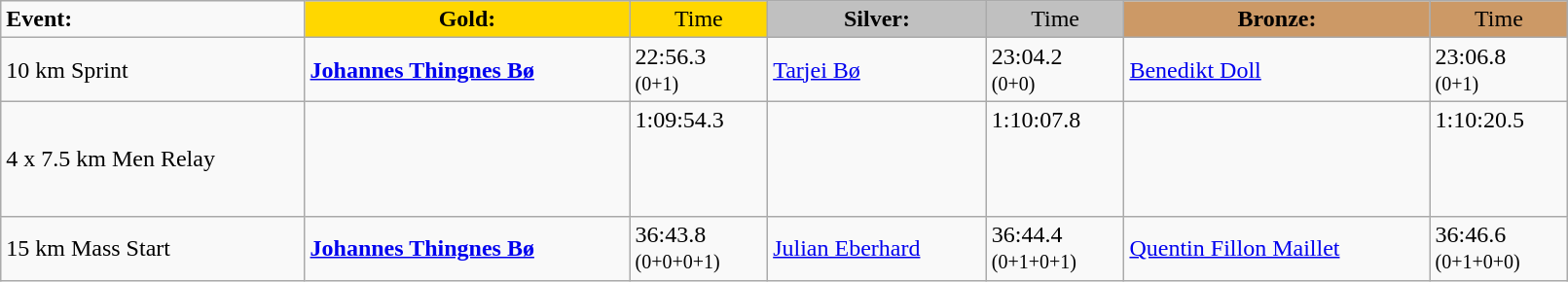<table class="wikitable" width=85%>
<tr>
<td><strong>Event:</strong></td>
<td style="text-align:center;background-color:gold;"><strong>Gold:</strong></td>
<td style="text-align:center;background-color:gold;">Time</td>
<td style="text-align:center;background-color:silver;"><strong>Silver:</strong></td>
<td style="text-align:center;background-color:silver;">Time</td>
<td style="text-align:center;background-color:#CC9966;"><strong>Bronze:</strong></td>
<td style="text-align:center;background-color:#CC9966;">Time</td>
</tr>
<tr>
<td>10 km Sprint</td>
<td><strong><a href='#'>Johannes Thingnes Bø</a></strong><br><small></small></td>
<td>22:56.3<br><small>(0+1)</small></td>
<td><a href='#'>Tarjei Bø</a><br><small></small></td>
<td>23:04.2<br><small>(0+0)</small></td>
<td><a href='#'>Benedikt Doll</a><br><small></small></td>
<td>23:06.8<br><small>(0+1)</small></td>
</tr>
<tr>
<td>4 x 7.5 km Men Relay</td>
<td></td>
<td>1:09:54.3 <br>  <br>  <br>  <br> </td>
<td></td>
<td>1:10:07.8 <br>  <br>  <br>  <br> </td>
<td></td>
<td>1:10:20.5 <br>  <br>  <br>  <br> </td>
</tr>
<tr>
<td>15 km Mass Start</td>
<td><strong><a href='#'>Johannes Thingnes Bø</a></strong><br><small></small></td>
<td>36:43.8<br><small>(0+0+0+1)</small></td>
<td><a href='#'>Julian Eberhard</a><br><small></small></td>
<td>36:44.4<br><small>(0+1+0+1)</small></td>
<td><a href='#'>Quentin Fillon Maillet</a><br><small></small></td>
<td>36:46.6<br><small>(0+1+0+0)</small></td>
</tr>
</table>
